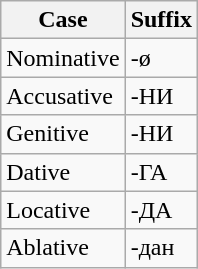<table class=wikitable>
<tr>
<th>Case</th>
<th>Suffix</th>
</tr>
<tr>
<td>Nominative</td>
<td>-ø</td>
</tr>
<tr>
<td>Accusative</td>
<td>-НИ</td>
</tr>
<tr>
<td>Genitive</td>
<td>-НИ</td>
</tr>
<tr>
<td>Dative</td>
<td>-ГА</td>
</tr>
<tr>
<td>Locative</td>
<td>-ДА</td>
</tr>
<tr>
<td>Ablative</td>
<td>-дан</td>
</tr>
</table>
